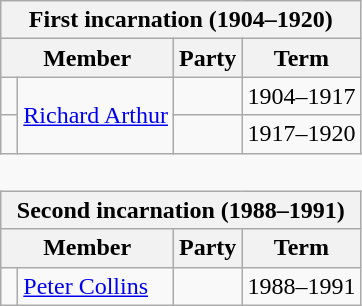<table class="wikitable" style='border-style: none none none none;'>
<tr>
<th colspan="4">First incarnation (1904–1920)</th>
</tr>
<tr>
<th colspan="2">Member</th>
<th>Party</th>
<th>Term</th>
</tr>
<tr style="background: #f9f9f9">
<td> </td>
<td rowspan="2"><a href='#'>Richard Arthur</a></td>
<td></td>
<td>1904–1917</td>
</tr>
<tr style="background: #f9f9f9">
<td> </td>
<td></td>
<td>1917–1920</td>
</tr>
<tr>
<td colspan="4" style='border-style: none none none none;'> </td>
</tr>
<tr>
<th colspan="4">Second incarnation (1988–1991)</th>
</tr>
<tr>
<th colspan="2">Member</th>
<th>Party</th>
<th>Term</th>
</tr>
<tr style="background: #f9f9f9">
<td> </td>
<td><a href='#'>Peter Collins</a></td>
<td></td>
<td>1988–1991</td>
</tr>
</table>
